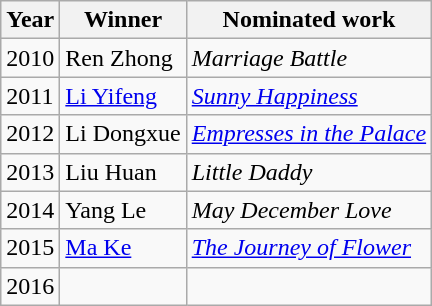<table class="wikitable">
<tr>
<th>Year</th>
<th>Winner</th>
<th>Nominated work</th>
</tr>
<tr>
<td>2010</td>
<td>Ren Zhong</td>
<td><em>Marriage Battle</em></td>
</tr>
<tr>
<td>2011</td>
<td><a href='#'>Li Yifeng</a></td>
<td><em><a href='#'>Sunny Happiness</a></em></td>
</tr>
<tr>
<td>2012</td>
<td>Li Dongxue</td>
<td><em><a href='#'>Empresses in the Palace</a></em></td>
</tr>
<tr>
<td>2013</td>
<td>Liu Huan</td>
<td><em>Little Daddy</em></td>
</tr>
<tr>
<td>2014</td>
<td>Yang Le</td>
<td><em>May December Love</em></td>
</tr>
<tr>
<td>2015</td>
<td><a href='#'>Ma Ke</a></td>
<td><em><a href='#'>The Journey of Flower</a></em></td>
</tr>
<tr>
<td>2016</td>
<td></td>
<td></td>
</tr>
</table>
